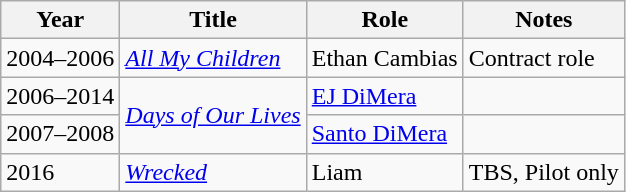<table class="wikitable sortable">
<tr>
<th>Year</th>
<th>Title</th>
<th>Role</th>
<th class="unsortable">Notes</th>
</tr>
<tr>
<td>2004–2006</td>
<td><em><a href='#'>All My Children</a></em></td>
<td>Ethan Cambias</td>
<td>Contract role</td>
</tr>
<tr>
<td>2006–2014</td>
<td rowspan=2><em><a href='#'>Days of Our Lives</a></em></td>
<td><a href='#'>EJ DiMera</a></td>
<td></td>
</tr>
<tr>
<td>2007–2008</td>
<td><a href='#'>Santo DiMera</a></td>
<td></td>
</tr>
<tr>
<td>2016</td>
<td><em><a href='#'>Wrecked</a></em></td>
<td>Liam</td>
<td>TBS, Pilot only</td>
</tr>
</table>
